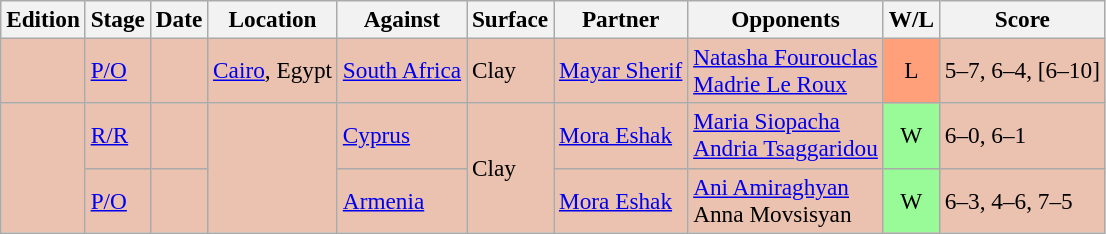<table class=wikitable style=font-size:97%>
<tr>
<th>Edition</th>
<th>Stage</th>
<th>Date</th>
<th>Location</th>
<th>Against</th>
<th>Surface</th>
<th>Partner</th>
<th>Opponents</th>
<th>W/L</th>
<th>Score</th>
</tr>
<tr bgcolor="#EBC2AF">
<td rowspan="1"></td>
<td rowspan="1"><a href='#'>P/O</a></td>
<td></td>
<td rowspan="1"><a href='#'>Cairo</a>, Egypt</td>
<td> <a href='#'>South Africa</a></td>
<td rowspan="1">Clay</td>
<td> <a href='#'>Mayar Sherif</a></td>
<td><a href='#'>Natasha Fourouclas</a> <br> <a href='#'>Madrie Le Roux</a></td>
<td style="text-align:center; background:#ffa07a;">L</td>
<td>5–7, 6–4, [6–10]</td>
</tr>
<tr bgcolor="#EBC2AF">
<td rowspan="2"></td>
<td rowspan="1"><a href='#'>R/R</a></td>
<td></td>
<td rowspan="2"></td>
<td> <a href='#'>Cyprus</a></td>
<td rowspan="2">Clay</td>
<td> <a href='#'>Mora Eshak</a></td>
<td><a href='#'>Maria Siopacha</a> <br> <a href='#'>Andria Tsaggaridou</a></td>
<td style="text-align:center; background:#98fb98;">W</td>
<td>6–0, 6–1</td>
</tr>
<tr bgcolor="#EBC2AF">
<td rowspan="1"><a href='#'>P/O</a></td>
<td></td>
<td> <a href='#'>Armenia</a></td>
<td> <a href='#'>Mora Eshak</a></td>
<td><a href='#'>Ani Amiraghyan</a> <br> Anna Movsisyan</td>
<td style="text-align:center; background:#98fb98;">W</td>
<td>6–3, 4–6, 7–5</td>
</tr>
</table>
